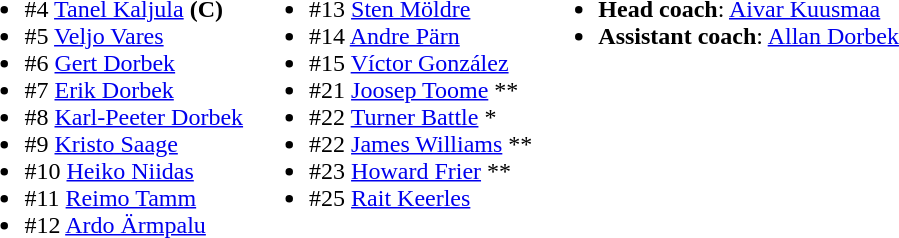<table>
<tr valign="top">
<td><br><ul><li>#4  <a href='#'>Tanel Kaljula</a> <strong>(C)</strong></li><li>#5  <a href='#'>Veljo Vares</a></li><li>#6  <a href='#'>Gert Dorbek</a></li><li>#7  <a href='#'>Erik Dorbek</a></li><li>#8  <a href='#'>Karl-Peeter Dorbek</a></li><li>#9  <a href='#'>Kristo Saage</a></li><li>#10  <a href='#'>Heiko Niidas</a></li><li>#11  <a href='#'>Reimo Tamm</a></li><li>#12  <a href='#'>Ardo Ärmpalu</a></li></ul></td>
<td><br><ul><li>#13  <a href='#'>Sten Möldre</a></li><li>#14  <a href='#'>Andre Pärn</a></li><li>#15  <a href='#'>Víctor González</a></li><li>#21  <a href='#'>Joosep Toome</a> **</li><li>#22  <a href='#'>Turner Battle</a> *</li><li>#22  <a href='#'>James Williams</a> **</li><li>#23  <a href='#'>Howard Frier</a> **</li><li>#25  <a href='#'>Rait Keerles</a></li></ul></td>
<td><br><ul><li><strong>Head coach</strong>:  <a href='#'>Aivar Kuusmaa</a></li><li><strong>Assistant coach</strong>:  <a href='#'>Allan Dorbek</a></li></ul></td>
</tr>
</table>
